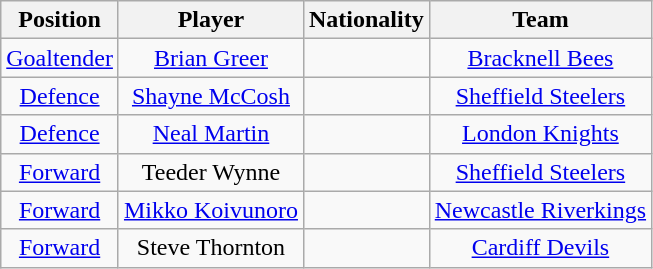<table class="wikitable">
<tr>
<th>Position</th>
<th>Player</th>
<th>Nationality</th>
<th>Team</th>
</tr>
<tr align="center">
<td><a href='#'>Goaltender</a></td>
<td><a href='#'>Brian Greer</a></td>
<td></td>
<td><a href='#'>Bracknell Bees</a></td>
</tr>
<tr align="center">
<td><a href='#'>Defence</a></td>
<td><a href='#'>Shayne McCosh</a></td>
<td></td>
<td><a href='#'>Sheffield Steelers</a></td>
</tr>
<tr align="center">
<td><a href='#'>Defence</a></td>
<td><a href='#'>Neal Martin</a></td>
<td></td>
<td><a href='#'>London Knights</a></td>
</tr>
<tr align="center">
<td><a href='#'>Forward</a></td>
<td>Teeder Wynne</td>
<td></td>
<td><a href='#'>Sheffield Steelers</a></td>
</tr>
<tr align="center">
<td><a href='#'>Forward</a></td>
<td><a href='#'>Mikko Koivunoro</a></td>
<td></td>
<td><a href='#'>Newcastle Riverkings</a></td>
</tr>
<tr align="center">
<td><a href='#'>Forward</a></td>
<td>Steve Thornton</td>
<td></td>
<td><a href='#'>Cardiff Devils</a></td>
</tr>
</table>
